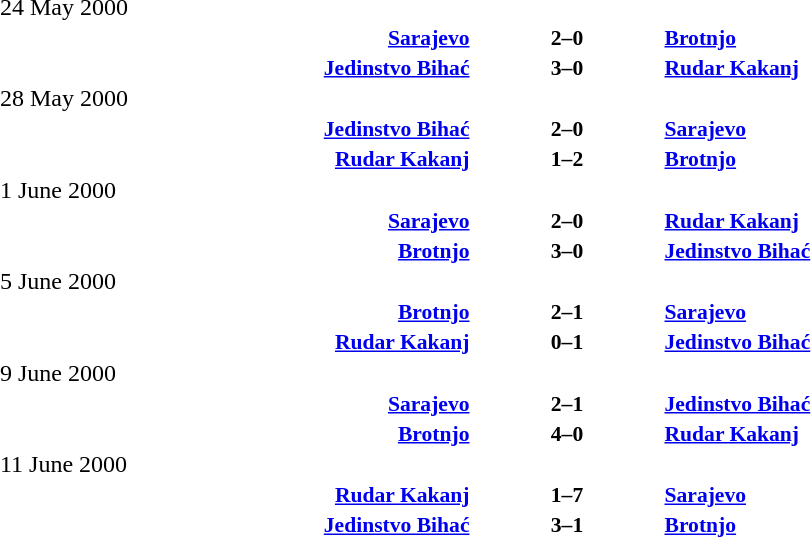<table width=100% cellspacing=1>
<tr>
<th width=25%></th>
<th width=10%></th>
<th></th>
</tr>
<tr>
<td>24 May 2000</td>
</tr>
<tr style=font-size:90%>
<td align=right><strong><a href='#'>Sarajevo</a></strong></td>
<td align=center><strong>2–0</strong></td>
<td><strong><a href='#'>Brotnjo</a></strong></td>
</tr>
<tr style=font-size:90%>
<td align=right><strong><a href='#'>Jedinstvo Bihać</a></strong></td>
<td align=center><strong>3–0</strong></td>
<td><strong><a href='#'>Rudar Kakanj</a></strong></td>
</tr>
<tr>
<td>28 May 2000</td>
</tr>
<tr style=font-size:90%>
<td align=right><strong><a href='#'>Jedinstvo Bihać</a></strong></td>
<td align=center><strong>2–0</strong></td>
<td><strong><a href='#'>Sarajevo</a></strong></td>
</tr>
<tr style=font-size:90%>
<td align=right><strong><a href='#'>Rudar Kakanj</a></strong></td>
<td align=center><strong>1–2</strong></td>
<td><strong><a href='#'>Brotnjo</a></strong></td>
</tr>
<tr>
<td>1 June 2000</td>
</tr>
<tr style=font-size:90%>
<td align=right><strong><a href='#'>Sarajevo</a></strong></td>
<td align=center><strong>2–0</strong></td>
<td><strong><a href='#'>Rudar Kakanj</a></strong></td>
</tr>
<tr style=font-size:90%>
<td align=right><strong><a href='#'>Brotnjo</a></strong></td>
<td align=center><strong>3–0</strong></td>
<td><strong><a href='#'>Jedinstvo Bihać</a></strong></td>
</tr>
<tr>
<td>5 June 2000</td>
</tr>
<tr style=font-size:90%>
<td align=right><strong><a href='#'>Brotnjo</a></strong></td>
<td align=center><strong>2–1</strong></td>
<td><strong><a href='#'>Sarajevo</a></strong></td>
</tr>
<tr style=font-size:90%>
<td align=right><strong><a href='#'>Rudar Kakanj</a></strong></td>
<td align=center><strong>0–1</strong></td>
<td><strong><a href='#'>Jedinstvo Bihać</a></strong></td>
</tr>
<tr>
<td>9 June 2000</td>
</tr>
<tr style=font-size:90%>
<td align=right><strong><a href='#'>Sarajevo</a></strong></td>
<td align=center><strong>2–1</strong></td>
<td><strong><a href='#'>Jedinstvo Bihać</a></strong></td>
</tr>
<tr style=font-size:90%>
<td align=right><strong><a href='#'>Brotnjo</a></strong></td>
<td align=center><strong>4–0</strong></td>
<td><strong><a href='#'>Rudar Kakanj</a></strong></td>
</tr>
<tr>
<td>11 June 2000</td>
</tr>
<tr style=font-size:90%>
<td align=right><strong><a href='#'>Rudar Kakanj</a></strong></td>
<td align=center><strong>1–7</strong></td>
<td><strong><a href='#'>Sarajevo</a></strong></td>
</tr>
<tr style=font-size:90%>
<td align=right><strong><a href='#'>Jedinstvo Bihać</a></strong></td>
<td align=center><strong>3–1</strong></td>
<td><strong><a href='#'>Brotnjo</a></strong></td>
</tr>
</table>
